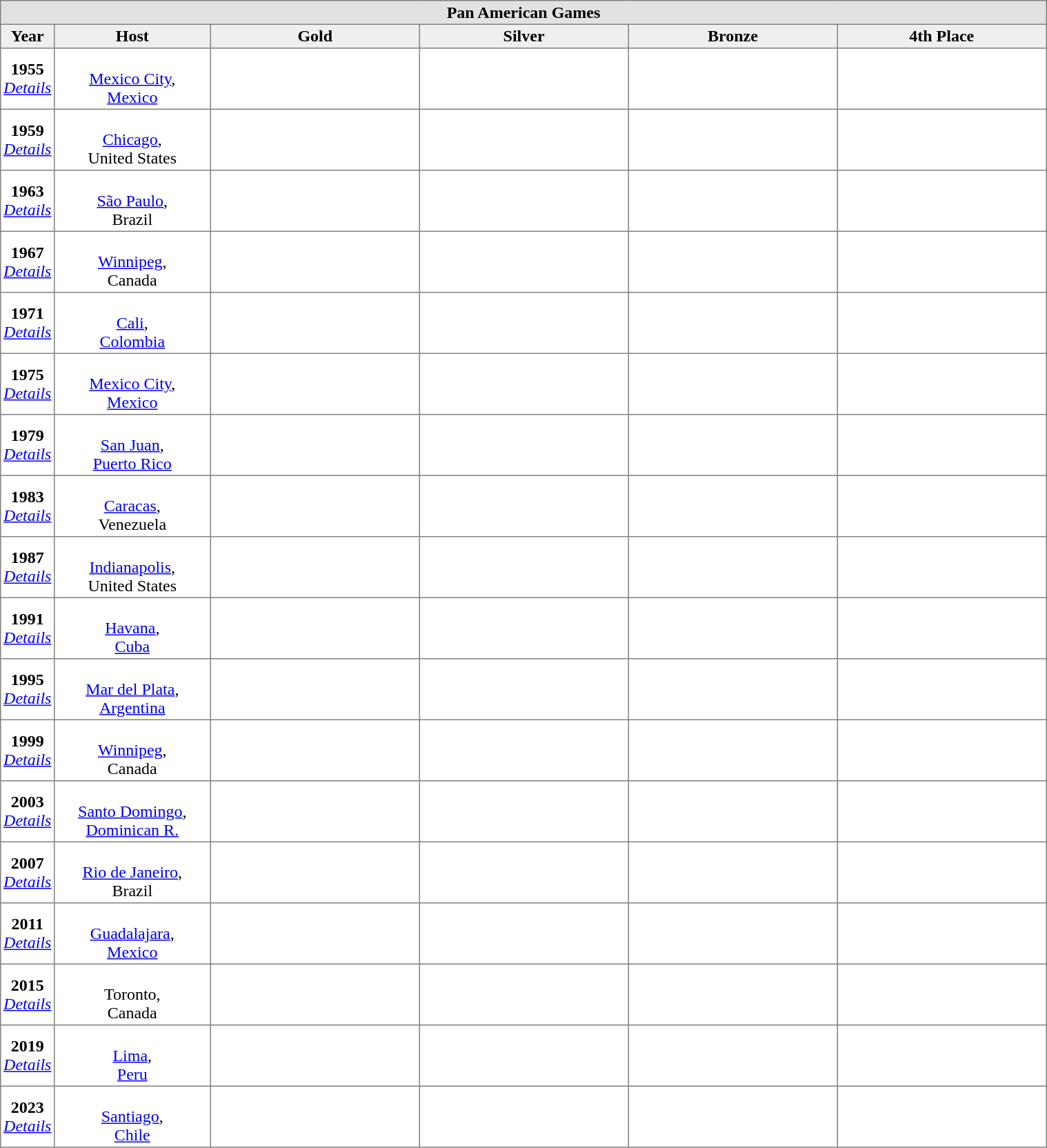<table class="toccolours" border="1" cellpadding="2" style="border-collapse: collapse; text-align: center; width: 80%; margin: 0 auto;">
<tr style= "background: #e2e2e2;">
<th colspan=6 width=100%>Pan American Games</th>
</tr>
<tr style="background: #efefef;">
<th width=5%>Year</th>
<th width=15%>Host</th>
<th width=20%>Gold</th>
<th width=20%>Silver</th>
<th width=20%>Bronze</th>
<th width=20%>4th Place</th>
</tr>
<tr align=center>
<td><strong>1955</strong><br><em><a href='#'>Details</a></em></td>
<td><br><a href='#'>Mexico City</a>,<br> <a href='#'>Mexico</a></td>
<td><strong></strong></td>
<td></td>
<td></td>
<td></td>
</tr>
<tr align=center valign=center>
<td><strong>1959</strong><br><em><a href='#'>Details</a></em></td>
<td><br><a href='#'>Chicago</a>,<br> United States</td>
<td><strong></strong></td>
<td></td>
<td></td>
<td></td>
</tr>
<tr>
<td><strong>1963</strong><br><em><a href='#'>Details</a></em></td>
<td><br><a href='#'>São Paulo</a>,<br> Brazil</td>
<td><strong></strong></td>
<td></td>
<td></td>
<td></td>
</tr>
<tr>
<td><strong>1967</strong><br><em><a href='#'>Details</a></em></td>
<td><br><a href='#'>Winnipeg</a>,<br> Canada</td>
<td><strong></strong></td>
<td></td>
<td></td>
<td></td>
</tr>
<tr>
<td><strong>1971</strong><br><em><a href='#'>Details</a></em></td>
<td><br><a href='#'>Cali</a>,<br> <a href='#'>Colombia</a></td>
<td><strong></strong></td>
<td></td>
<td></td>
<td></td>
</tr>
<tr>
<td><strong>1975</strong><br><em><a href='#'>Details</a></em></td>
<td><br><a href='#'>Mexico City</a>,<br> <a href='#'>Mexico</a></td>
<td><strong></strong></td>
<td></td>
<td></td>
<td></td>
</tr>
<tr>
<td><strong>1979</strong><br><em><a href='#'>Details</a></em></td>
<td><br><a href='#'>San Juan</a>,<br> <a href='#'>Puerto Rico</a></td>
<td><strong></strong></td>
<td></td>
<td></td>
<td></td>
</tr>
<tr>
<td><strong>1983</strong><br><em><a href='#'>Details</a></em></td>
<td><br><a href='#'>Caracas</a>,<br> Venezuela</td>
<td><strong></strong></td>
<td></td>
<td></td>
<td></td>
</tr>
<tr>
<td><strong>1987</strong><br><em><a href='#'>Details</a></em></td>
<td><br><a href='#'>Indianapolis</a>,<br> United States</td>
<td><strong></strong></td>
<td></td>
<td></td>
<td></td>
</tr>
<tr>
<td><strong>1991</strong><br><em><a href='#'>Details</a></em></td>
<td><br><a href='#'>Havana</a>,<br> <a href='#'>Cuba</a></td>
<td><strong></strong></td>
<td></td>
<td></td>
<td></td>
</tr>
<tr>
<td><strong>1995</strong><br><em><a href='#'>Details</a></em></td>
<td><br><a href='#'>Mar del Plata</a>,<br> <a href='#'>Argentina</a></td>
<td><strong></strong></td>
<td></td>
<td></td>
<td></td>
</tr>
<tr>
<td><strong>1999</strong><br><em><a href='#'>Details</a></em></td>
<td><br><a href='#'>Winnipeg</a>,<br> Canada</td>
<td><strong></strong></td>
<td></td>
<td></td>
<td></td>
</tr>
<tr>
<td><strong>2003</strong><br><em><a href='#'>Details</a></em></td>
<td><br><a href='#'>Santo Domingo</a>,<br> <a href='#'>Dominican R.</a></td>
<td><strong></strong></td>
<td></td>
<td></td>
<td></td>
</tr>
<tr>
<td><strong>2007</strong><br><em><a href='#'>Details</a></em></td>
<td><br><a href='#'>Rio de Janeiro</a>,<br> Brazil</td>
<td><strong></strong></td>
<td></td>
<td></td>
<td></td>
</tr>
<tr>
<td><strong>2011</strong><br><em><a href='#'>Details</a></em></td>
<td><br><a href='#'>Guadalajara</a>,<br> <a href='#'>Mexico</a></td>
<td><strong></strong></td>
<td></td>
<td></td>
<td></td>
</tr>
<tr>
<td><strong>2015</strong><br><em><a href='#'>Details</a></em></td>
<td><br>Toronto,<br> Canada</td>
<td><strong></strong></td>
<td></td>
<td></td>
<td></td>
</tr>
<tr>
<td><strong>2019</strong><br><em><a href='#'>Details</a></em></td>
<td><br><a href='#'>Lima</a>,<br> <a href='#'>Peru</a></td>
<td><strong></strong></td>
<td></td>
<td></td>
<td></td>
</tr>
<tr>
<td><strong>2023</strong><br><em><a href='#'>Details</a></em></td>
<td><br><a href='#'>Santiago</a>,<br> <a href='#'>Chile</a></td>
<td><strong></strong></td>
<td></td>
<td></td>
<td></td>
</tr>
</table>
